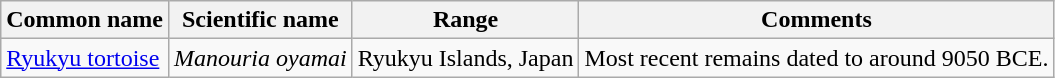<table class="wikitable sortable">
<tr>
<th>Common name</th>
<th>Scientific name</th>
<th>Range</th>
<th class="unsortable">Comments</th>
</tr>
<tr>
<td><a href='#'>Ryukyu tortoise</a></td>
<td><em>Manouria oyamai</em></td>
<td>Ryukyu Islands, Japan</td>
<td>Most recent remains dated to around 9050 BCE.</td>
</tr>
</table>
